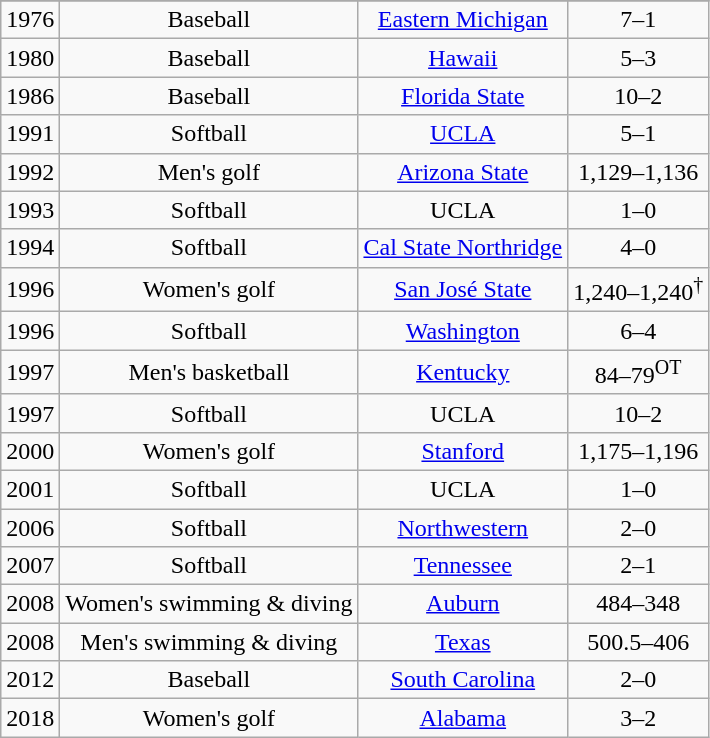<table class="wikitable sortable" margin:0 0 1em 1em;">
<tr>
</tr>
<tr align="center">
<td>1976</td>
<td>Baseball</td>
<td><a href='#'>Eastern Michigan</a></td>
<td>7–1</td>
</tr>
<tr align="center">
<td>1980</td>
<td>Baseball</td>
<td><a href='#'>Hawaii</a></td>
<td>5–3</td>
</tr>
<tr align="center">
<td>1986</td>
<td>Baseball</td>
<td><a href='#'>Florida State</a></td>
<td>10–2</td>
</tr>
<tr align="center">
<td>1991</td>
<td>Softball</td>
<td><a href='#'>UCLA</a></td>
<td>5–1</td>
</tr>
<tr align="center">
<td>1992</td>
<td>Men's golf</td>
<td><a href='#'>Arizona State</a></td>
<td>1,129–1,136</td>
</tr>
<tr align="center">
<td>1993</td>
<td>Softball</td>
<td>UCLA</td>
<td>1–0</td>
</tr>
<tr align="center">
<td>1994</td>
<td>Softball</td>
<td><a href='#'>Cal State Northridge</a></td>
<td>4–0</td>
</tr>
<tr align="center">
<td>1996</td>
<td>Women's golf</td>
<td><a href='#'>San José State</a></td>
<td>1,240–1,240<sup>†</sup></td>
</tr>
<tr align="center">
<td>1996</td>
<td>Softball</td>
<td><a href='#'>Washington</a></td>
<td>6–4</td>
</tr>
<tr align="center">
<td>1997</td>
<td>Men's basketball</td>
<td><a href='#'>Kentucky</a></td>
<td>84–79<sup>OT</sup></td>
</tr>
<tr align="center">
<td>1997</td>
<td>Softball</td>
<td>UCLA</td>
<td>10–2</td>
</tr>
<tr align="center">
<td>2000</td>
<td>Women's golf</td>
<td><a href='#'>Stanford</a></td>
<td>1,175–1,196</td>
</tr>
<tr align="center">
<td>2001</td>
<td>Softball</td>
<td>UCLA</td>
<td>1–0</td>
</tr>
<tr align="center">
<td>2006</td>
<td>Softball</td>
<td><a href='#'>Northwestern</a></td>
<td>2–0</td>
</tr>
<tr align="center">
<td>2007</td>
<td>Softball</td>
<td><a href='#'>Tennessee</a></td>
<td>2–1</td>
</tr>
<tr align="center">
<td>2008</td>
<td>Women's swimming & diving</td>
<td><a href='#'>Auburn</a></td>
<td>484–348</td>
</tr>
<tr align="center">
<td>2008</td>
<td>Men's swimming & diving</td>
<td><a href='#'>Texas</a></td>
<td>500.5–406</td>
</tr>
<tr align="center">
<td>2012</td>
<td>Baseball</td>
<td><a href='#'>South Carolina</a></td>
<td>2–0</td>
</tr>
<tr align="center">
<td>2018</td>
<td>Women's golf</td>
<td><a href='#'>Alabama</a></td>
<td>3–2</td>
</tr>
</table>
